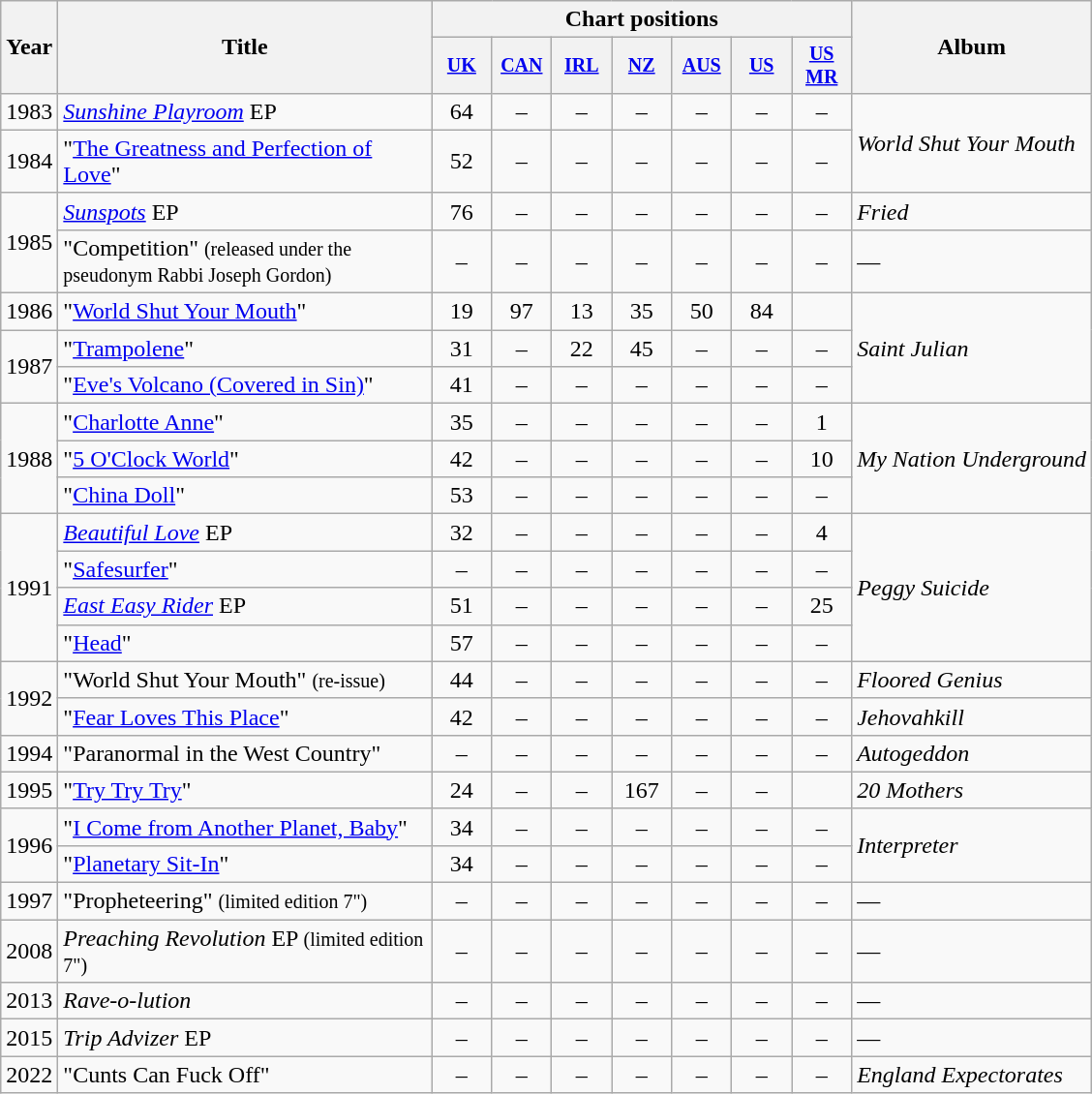<table class="wikitable" style=text-align:center;>
<tr>
<th rowspan="2">Year</th>
<th rowspan="2" style="width:250px;">Title</th>
<th colspan="7">Chart positions</th>
<th rowspan="2">Album</th>
</tr>
<tr style="font-size:smaller;">
<th width="35"><a href='#'>UK</a><br></th>
<th width="35"><a href='#'>CAN</a></th>
<th width="35"><a href='#'>IRL</a><br></th>
<th width="35"><a href='#'>NZ</a><br></th>
<th width="35"><a href='#'>AUS</a><br></th>
<th width="35"><a href='#'>US</a><br></th>
<th width="35"><a href='#'>US MR</a><br></th>
</tr>
<tr>
<td>1983</td>
<td align=left><em><a href='#'>Sunshine Playroom</a></em> EP</td>
<td>64</td>
<td>–</td>
<td>–</td>
<td>–</td>
<td>–</td>
<td>–</td>
<td>–</td>
<td style="text-align:left;" rowspan="2"><em>World Shut Your Mouth</em></td>
</tr>
<tr>
<td>1984</td>
<td align=left>"<a href='#'>The Greatness and Perfection of Love</a>"</td>
<td>52</td>
<td>–</td>
<td>–</td>
<td>–</td>
<td>–</td>
<td>–</td>
<td>–</td>
</tr>
<tr>
<td rowspan="2">1985</td>
<td align=left><em><a href='#'>Sunspots</a></em> EP</td>
<td>76</td>
<td>–</td>
<td>–</td>
<td>–</td>
<td>–</td>
<td>–</td>
<td>–</td>
<td align=left><em>Fried</em></td>
</tr>
<tr>
<td align=left>"Competition" <small>(released under the pseudonym Rabbi Joseph Gordon)</small></td>
<td>–<br></td>
<td>–</td>
<td>–</td>
<td>–</td>
<td>–</td>
<td>–</td>
<td>–</td>
<td align=left>—</td>
</tr>
<tr>
<td>1986</td>
<td align=left>"<a href='#'>World Shut Your Mouth</a>"</td>
<td>19</td>
<td>97</td>
<td>13</td>
<td>35</td>
<td>50</td>
<td>84</td>
<td></td>
<td style="text-align:left;" rowspan="3"><em>Saint Julian</em></td>
</tr>
<tr>
<td rowspan="2">1987</td>
<td align=left>"<a href='#'>Trampolene</a>"</td>
<td>31</td>
<td>–</td>
<td>22</td>
<td>45</td>
<td>–</td>
<td>–</td>
<td>–</td>
</tr>
<tr>
<td align=left>"<a href='#'>Eve's Volcano (Covered in Sin)</a>"</td>
<td>41</td>
<td>–</td>
<td>–</td>
<td>–</td>
<td>–</td>
<td>–</td>
<td>–</td>
</tr>
<tr>
<td rowspan="3">1988</td>
<td align=left>"<a href='#'>Charlotte Anne</a>"</td>
<td>35</td>
<td>–</td>
<td>–</td>
<td>–</td>
<td>–</td>
<td>–</td>
<td>1</td>
<td style="text-align:left;" rowspan="3"><em>My Nation Underground</em></td>
</tr>
<tr>
<td align=left>"<a href='#'>5 O'Clock World</a>"</td>
<td>42</td>
<td>–</td>
<td>–</td>
<td>–</td>
<td>–</td>
<td>–</td>
<td>10</td>
</tr>
<tr>
<td align=left>"<a href='#'>China Doll</a>"</td>
<td>53</td>
<td>–</td>
<td>–</td>
<td>–</td>
<td>–</td>
<td>–</td>
<td>–</td>
</tr>
<tr>
<td rowspan="4">1991</td>
<td align=left><em><a href='#'>Beautiful Love</a></em> EP</td>
<td>32</td>
<td>–</td>
<td>–</td>
<td>–</td>
<td>–</td>
<td>–</td>
<td>4</td>
<td style="text-align:left;" rowspan="4"><em>Peggy Suicide</em></td>
</tr>
<tr>
<td align=left>"<a href='#'>Safesurfer</a>"</td>
<td>–</td>
<td>–</td>
<td>–</td>
<td>–</td>
<td>–</td>
<td>–</td>
<td>–</td>
</tr>
<tr>
<td align=left><em><a href='#'>East Easy Rider</a></em> EP</td>
<td>51</td>
<td>–</td>
<td>–</td>
<td>–</td>
<td>–</td>
<td>–</td>
<td>25</td>
</tr>
<tr>
<td align=left>"<a href='#'>Head</a>"</td>
<td>57</td>
<td>–</td>
<td>–</td>
<td>–</td>
<td>–</td>
<td>–</td>
<td>–</td>
</tr>
<tr>
<td rowspan="2">1992</td>
<td align=left>"World Shut Your Mouth" <small>(re-issue)</small></td>
<td>44</td>
<td>–</td>
<td>–</td>
<td>–</td>
<td>–</td>
<td>–</td>
<td>–</td>
<td align=left><em>Floored Genius</em></td>
</tr>
<tr>
<td align=left>"<a href='#'>Fear Loves This Place</a>"</td>
<td>42</td>
<td>–</td>
<td>–</td>
<td>–</td>
<td>–</td>
<td>–</td>
<td>–</td>
<td align=left><em>Jehovahkill</em></td>
</tr>
<tr>
<td>1994</td>
<td align=left>"Paranormal in the West Country"</td>
<td>–</td>
<td>–</td>
<td>–</td>
<td>–</td>
<td>–</td>
<td>–</td>
<td>–</td>
<td align=left><em>Autogeddon</em></td>
</tr>
<tr>
<td>1995</td>
<td align=left>"<a href='#'>Try Try Try</a>"</td>
<td>24</td>
<td>–</td>
<td>–</td>
<td>167</td>
<td>–</td>
<td>–</td>
<td></td>
<td align=left><em>20 Mothers</em></td>
</tr>
<tr>
<td rowspan="2">1996</td>
<td align=left>"<a href='#'>I Come from Another Planet, Baby</a>"</td>
<td>34</td>
<td>–</td>
<td>–</td>
<td>–</td>
<td>–</td>
<td>–</td>
<td>–</td>
<td style="text-align:left;" rowspan="2"><em>Interpreter</em></td>
</tr>
<tr>
<td align=left>"<a href='#'>Planetary Sit-In</a>"</td>
<td>34</td>
<td>–</td>
<td>–</td>
<td>–</td>
<td>–</td>
<td>–</td>
<td>–</td>
</tr>
<tr>
<td>1997</td>
<td align=left>"Propheteering" <small>(limited edition 7")</small></td>
<td>–</td>
<td>–</td>
<td>–</td>
<td>–</td>
<td>–</td>
<td>–</td>
<td>–</td>
<td align=left>—</td>
</tr>
<tr>
<td>2008</td>
<td align=left><em>Preaching Revolution</em> EP <small>(limited edition 7")</small></td>
<td>–</td>
<td>–</td>
<td>–</td>
<td>–</td>
<td>–</td>
<td>–</td>
<td>–</td>
<td align=left>—</td>
</tr>
<tr>
<td>2013</td>
<td align=left><em>Rave-o-lution</em></td>
<td>–</td>
<td>–</td>
<td>–</td>
<td>–</td>
<td>–</td>
<td>–</td>
<td>–</td>
<td align=left>—</td>
</tr>
<tr>
<td>2015</td>
<td align=left><em>Trip Advizer</em> EP</td>
<td>–</td>
<td>–</td>
<td>–</td>
<td>–</td>
<td>–</td>
<td>–</td>
<td>–</td>
<td align=left>—</td>
</tr>
<tr>
<td>2022</td>
<td align=left>"Cunts Can Fuck Off"</td>
<td>–</td>
<td>–</td>
<td>–</td>
<td>–</td>
<td>–</td>
<td>–</td>
<td>–</td>
<td align=left><em>England Expectorates</em></td>
</tr>
</table>
